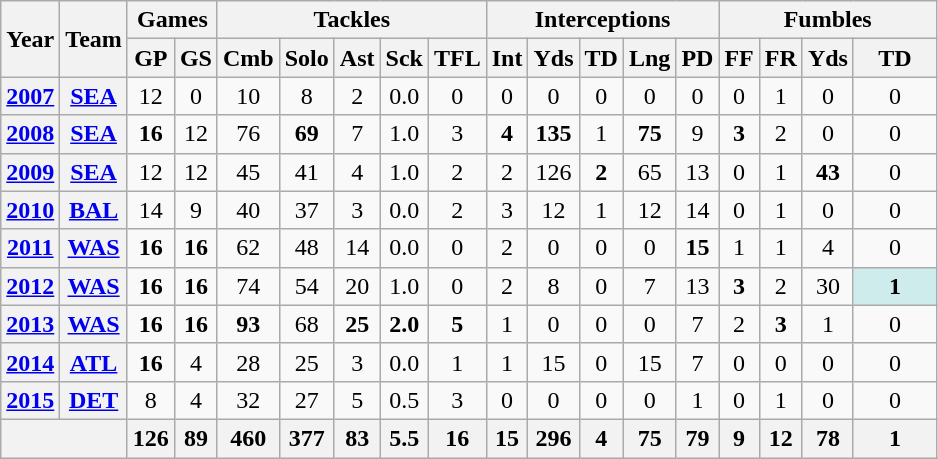<table class="wikitable" style="text-align:center">
<tr>
<th rowspan="2">Year</th>
<th rowspan="2">Team</th>
<th colspan="2">Games</th>
<th colspan="5">Tackles</th>
<th colspan="5">Interceptions</th>
<th colspan="4">Fumbles</th>
</tr>
<tr>
<th>GP</th>
<th>GS</th>
<th>Cmb</th>
<th>Solo</th>
<th>Ast</th>
<th>Sck</th>
<th>TFL</th>
<th>Int</th>
<th>Yds</th>
<th>TD</th>
<th>Lng</th>
<th>PD</th>
<th>FF</th>
<th>FR</th>
<th>Yds</th>
<th>TD</th>
</tr>
<tr>
<th><a href='#'>2007</a></th>
<th><a href='#'>SEA</a></th>
<td>12</td>
<td>0</td>
<td>10</td>
<td>8</td>
<td>2</td>
<td>0.0</td>
<td>0</td>
<td>0</td>
<td>0</td>
<td>0</td>
<td>0</td>
<td>0</td>
<td>0</td>
<td>1</td>
<td>0</td>
<td>0</td>
</tr>
<tr>
<th><a href='#'>2008</a></th>
<th><a href='#'>SEA</a></th>
<td><strong>16</strong></td>
<td>12</td>
<td>76</td>
<td><strong>69</strong></td>
<td>7</td>
<td>1.0</td>
<td>3</td>
<td><strong>4</strong></td>
<td><strong>135</strong></td>
<td>1</td>
<td><strong>75</strong></td>
<td>9</td>
<td><strong>3</strong></td>
<td>2</td>
<td>0</td>
<td>0</td>
</tr>
<tr>
<th><a href='#'>2009</a></th>
<th><a href='#'>SEA</a></th>
<td>12</td>
<td>12</td>
<td>45</td>
<td>41</td>
<td>4</td>
<td>1.0</td>
<td>2</td>
<td>2</td>
<td>126</td>
<td><strong>2</strong></td>
<td>65</td>
<td>13</td>
<td>0</td>
<td>1</td>
<td><strong>43</strong></td>
<td>0</td>
</tr>
<tr>
<th><a href='#'>2010</a></th>
<th><a href='#'>BAL</a></th>
<td>14</td>
<td>9</td>
<td>40</td>
<td>37</td>
<td>3</td>
<td>0.0</td>
<td>2</td>
<td>3</td>
<td>12</td>
<td>1</td>
<td>12</td>
<td>14</td>
<td>0</td>
<td>1</td>
<td>0</td>
<td>0</td>
</tr>
<tr>
<th><a href='#'>2011</a></th>
<th><a href='#'>WAS</a></th>
<td><strong>16</strong></td>
<td><strong>16</strong></td>
<td>62</td>
<td>48</td>
<td>14</td>
<td>0.0</td>
<td>0</td>
<td>2</td>
<td>0</td>
<td>0</td>
<td>0</td>
<td><strong>15</strong></td>
<td>1</td>
<td>1</td>
<td>4</td>
<td>0</td>
</tr>
<tr>
<th><a href='#'>2012</a></th>
<th><a href='#'>WAS</a></th>
<td><strong>16</strong></td>
<td><strong>16</strong></td>
<td>74</td>
<td>54</td>
<td>20</td>
<td>1.0</td>
<td>0</td>
<td>2</td>
<td>8</td>
<td>0</td>
<td>7</td>
<td>13</td>
<td><strong>3</strong></td>
<td>2</td>
<td>30</td>
<td style="background:#cfecec; width:3em;"><strong>1</strong></td>
</tr>
<tr>
<th><a href='#'>2013</a></th>
<th><a href='#'>WAS</a></th>
<td><strong>16</strong></td>
<td><strong>16</strong></td>
<td><strong>93</strong></td>
<td>68</td>
<td><strong>25</strong></td>
<td><strong>2.0</strong></td>
<td><strong>5</strong></td>
<td>1</td>
<td>0</td>
<td>0</td>
<td>0</td>
<td>7</td>
<td>2</td>
<td><strong>3</strong></td>
<td>1</td>
<td>0</td>
</tr>
<tr>
<th><a href='#'>2014</a></th>
<th><a href='#'>ATL</a></th>
<td><strong>16</strong></td>
<td>4</td>
<td>28</td>
<td>25</td>
<td>3</td>
<td>0.0</td>
<td>1</td>
<td>1</td>
<td>15</td>
<td>0</td>
<td>15</td>
<td>7</td>
<td>0</td>
<td>0</td>
<td>0</td>
<td>0</td>
</tr>
<tr>
<th><a href='#'>2015</a></th>
<th><a href='#'>DET</a></th>
<td>8</td>
<td>4</td>
<td>32</td>
<td>27</td>
<td>5</td>
<td>0.5</td>
<td>3</td>
<td>0</td>
<td>0</td>
<td>0</td>
<td>0</td>
<td>1</td>
<td>0</td>
<td>1</td>
<td>0</td>
<td>0</td>
</tr>
<tr>
<th colspan="2"></th>
<th>126</th>
<th>89</th>
<th>460</th>
<th>377</th>
<th>83</th>
<th>5.5</th>
<th>16</th>
<th>15</th>
<th>296</th>
<th>4</th>
<th>75</th>
<th>79</th>
<th>9</th>
<th>12</th>
<th>78</th>
<th>1</th>
</tr>
</table>
